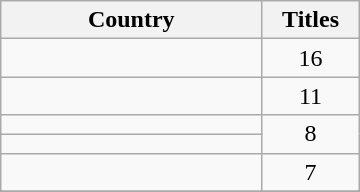<table class="wikitable sortable" style="text-align:left" width="240px">
<tr>
<th width=180px>Country</th>
<th width=60px>Titles</th>
</tr>
<tr>
<td></td>
<td align=center>16</td>
</tr>
<tr>
<td></td>
<td align=center>11</td>
</tr>
<tr>
<td></td>
<td rowspan=2 style="text-align:center">8</td>
</tr>
<tr>
<td></td>
</tr>
<tr>
<td></td>
<td align=center>7</td>
</tr>
<tr>
</tr>
</table>
